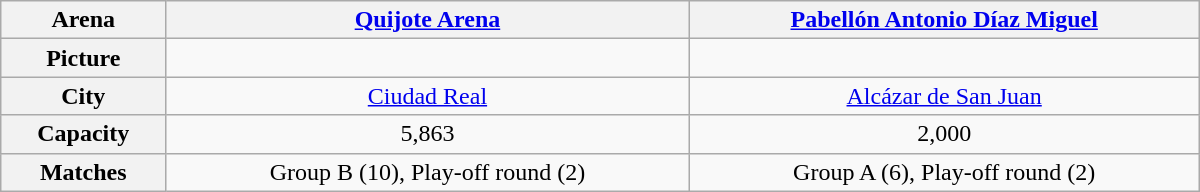<table class="wikitable" width="800">
<tr>
<th>Arena</th>
<th align="center"><a href='#'>Quijote Arena</a></th>
<th align="center"><a href='#'>Pabellón Antonio Díaz Miguel</a></th>
</tr>
<tr>
<th>Picture</th>
<td align="center"></td>
<td align="center"></td>
</tr>
<tr>
<th>City</th>
<td align="center"><a href='#'>Ciudad Real</a></td>
<td align="center"><a href='#'>Alcázar de San Juan</a></td>
</tr>
<tr>
<th>Capacity</th>
<td align="center">5,863</td>
<td align="center">2,000</td>
</tr>
<tr>
<th>Matches</th>
<td align="center">Group B (10),  Play-off round (2)</td>
<td align="center">Group A (6), Play-off round (2)</td>
</tr>
</table>
